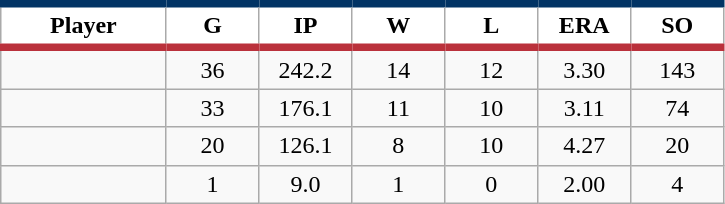<table class="wikitable sortable">
<tr>
<th style="background:#FFFFFF; border-top:#023465 5px solid; border-bottom:#ba313c 5px solid;" width="16%">Player</th>
<th style="background:#FFFFFF; border-top:#023465 5px solid; border-bottom:#ba313c 5px solid;" width="9%">G</th>
<th style="background:#FFFFFF; border-top:#023465 5px solid; border-bottom:#ba313c 5px solid;" width="9%">IP</th>
<th style="background:#FFFFFF; border-top:#023465 5px solid; border-bottom:#ba313c 5px solid;" width="9%">W</th>
<th style="background:#FFFFFF; border-top:#023465 5px solid; border-bottom:#ba313c 5px solid;" width="9%">L</th>
<th style="background:#FFFFFF; border-top:#023465 5px solid; border-bottom:#ba313c 5px solid;" width="9%">ERA</th>
<th style="background:#FFFFFF; border-top:#023465 5px solid; border-bottom:#ba313c 5px solid;" width="9%">SO</th>
</tr>
<tr align="center">
<td></td>
<td>36</td>
<td>242.2</td>
<td>14</td>
<td>12</td>
<td>3.30</td>
<td>143</td>
</tr>
<tr align="center">
<td></td>
<td>33</td>
<td>176.1</td>
<td>11</td>
<td>10</td>
<td>3.11</td>
<td>74</td>
</tr>
<tr align="center">
<td></td>
<td>20</td>
<td>126.1</td>
<td>8</td>
<td>10</td>
<td>4.27</td>
<td>20</td>
</tr>
<tr align="center">
<td></td>
<td>1</td>
<td>9.0</td>
<td>1</td>
<td>0</td>
<td>2.00</td>
<td>4</td>
</tr>
</table>
